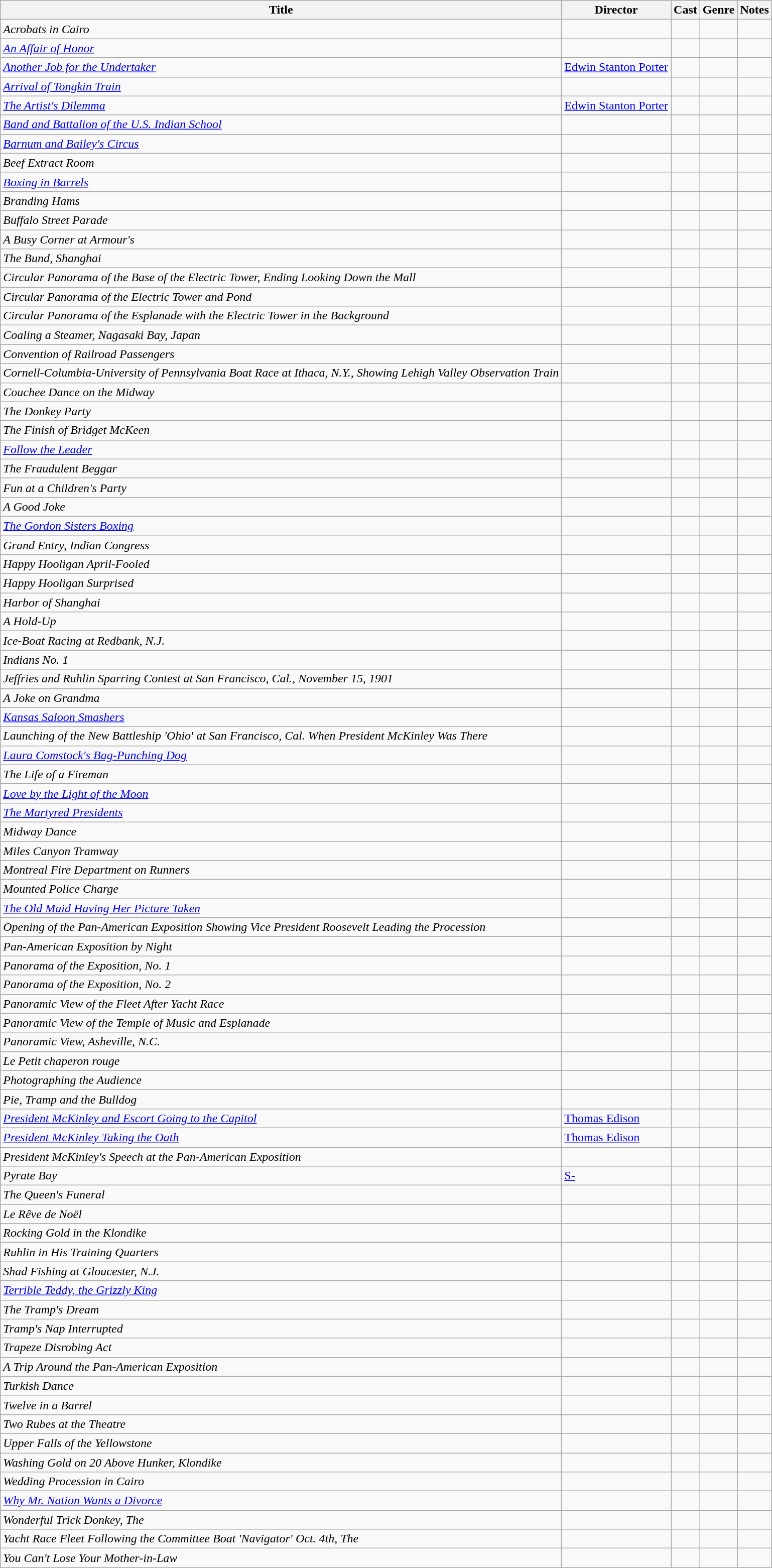<table class="wikitable">
<tr>
<th>Title</th>
<th>Director</th>
<th>Cast</th>
<th>Genre</th>
<th>Notes</th>
</tr>
<tr>
<td><em>Acrobats in Cairo</em></td>
<td></td>
<td></td>
<td></td>
<td></td>
</tr>
<tr>
<td><em><a href='#'>An Affair of Honor</a></em></td>
<td></td>
<td></td>
<td></td>
<td></td>
</tr>
<tr>
<td><em><a href='#'>Another Job for the Undertaker</a></em></td>
<td><a href='#'>Edwin Stanton Porter</a></td>
<td></td>
<td></td>
<td></td>
</tr>
<tr>
<td><em><a href='#'>Arrival of Tongkin Train</a></em></td>
<td></td>
<td></td>
<td></td>
<td></td>
</tr>
<tr>
<td><em><a href='#'>The Artist's Dilemma</a></em></td>
<td><a href='#'>Edwin Stanton Porter</a></td>
<td></td>
<td></td>
<td></td>
</tr>
<tr>
<td><em><a href='#'>Band and Battalion of the U.S. Indian School</a></em></td>
<td></td>
<td></td>
<td></td>
<td></td>
</tr>
<tr>
<td><em><a href='#'>Barnum and Bailey's Circus</a></em></td>
<td></td>
<td></td>
<td></td>
<td></td>
</tr>
<tr>
<td><em>Beef Extract Room</em></td>
<td></td>
<td></td>
<td></td>
<td></td>
</tr>
<tr>
<td><em><a href='#'>Boxing in Barrels</a></em></td>
<td></td>
<td></td>
<td></td>
<td></td>
</tr>
<tr>
<td><em>Branding Hams</em></td>
<td></td>
<td></td>
<td></td>
<td></td>
</tr>
<tr>
<td><em>Buffalo Street Parade</em></td>
<td></td>
<td></td>
<td></td>
<td></td>
</tr>
<tr>
<td><em>A Busy Corner at Armour's</em></td>
<td></td>
<td></td>
<td></td>
<td></td>
</tr>
<tr>
<td><em>The Bund, Shanghai</em></td>
<td></td>
<td></td>
<td></td>
<td></td>
</tr>
<tr>
<td><em>Circular Panorama of the Base of the Electric Tower, Ending Looking Down the Mall</em></td>
<td></td>
<td></td>
<td></td>
<td></td>
</tr>
<tr>
<td><em>Circular Panorama of the Electric Tower and Pond</em></td>
<td></td>
<td></td>
<td></td>
<td></td>
</tr>
<tr>
<td><em>Circular Panorama of the Esplanade with the Electric Tower in the Background</em></td>
<td></td>
<td></td>
<td></td>
<td></td>
</tr>
<tr>
<td><em>Coaling a Steamer, Nagasaki Bay, Japan</em></td>
<td></td>
<td></td>
<td></td>
<td></td>
</tr>
<tr>
<td><em>Convention of Railroad Passengers</em></td>
<td></td>
<td></td>
<td></td>
<td></td>
</tr>
<tr>
<td><em>Cornell-Columbia-University of Pennsylvania Boat Race at Ithaca, N.Y., Showing Lehigh Valley Observation Train</em></td>
<td></td>
<td></td>
<td></td>
<td></td>
</tr>
<tr>
<td><em>Couchee Dance on the Midway</em></td>
<td></td>
<td></td>
<td></td>
<td></td>
</tr>
<tr>
<td><em>The Donkey Party</em></td>
<td></td>
<td></td>
<td></td>
<td></td>
</tr>
<tr>
<td><em>The Finish of Bridget McKeen</em></td>
<td></td>
<td></td>
<td></td>
<td></td>
</tr>
<tr>
<td><em><a href='#'>Follow the Leader</a></em></td>
<td></td>
<td></td>
<td></td>
<td></td>
</tr>
<tr>
<td><em>The Fraudulent Beggar</em></td>
<td></td>
<td></td>
<td></td>
<td></td>
</tr>
<tr>
<td><em>Fun at a Children's Party</em></td>
<td></td>
<td></td>
<td></td>
<td></td>
</tr>
<tr>
<td><em>A Good Joke</em></td>
<td></td>
<td></td>
<td></td>
<td></td>
</tr>
<tr>
<td><em><a href='#'>The Gordon Sisters Boxing</a></em></td>
<td></td>
<td></td>
<td></td>
<td></td>
</tr>
<tr>
<td><em>Grand Entry, Indian Congress</em></td>
<td></td>
<td></td>
<td></td>
<td></td>
</tr>
<tr>
<td><em>Happy Hooligan April-Fooled</em></td>
<td></td>
<td></td>
<td></td>
<td></td>
</tr>
<tr>
<td><em>Happy Hooligan Surprised</em></td>
<td></td>
<td></td>
<td></td>
<td></td>
</tr>
<tr>
<td><em>Harbor of Shanghai</em></td>
<td></td>
<td></td>
<td></td>
<td></td>
</tr>
<tr>
<td><em>A Hold-Up</em></td>
<td></td>
<td></td>
<td></td>
<td></td>
</tr>
<tr>
<td><em>Ice-Boat Racing at Redbank, N.J.</em></td>
<td></td>
<td></td>
<td></td>
<td></td>
</tr>
<tr>
<td><em>Indians No. 1</em></td>
<td></td>
<td></td>
<td></td>
<td></td>
</tr>
<tr>
<td><em>Jeffries and Ruhlin Sparring Contest at San Francisco, Cal., November 15, 1901</em></td>
<td></td>
<td></td>
<td></td>
<td></td>
</tr>
<tr>
<td><em>A Joke on Grandma</em></td>
<td></td>
<td></td>
<td></td>
<td></td>
</tr>
<tr>
<td><em><a href='#'>Kansas Saloon Smashers</a></em></td>
<td></td>
<td></td>
<td></td>
<td></td>
</tr>
<tr>
<td><em>Launching of the New Battleship 'Ohio' at San Francisco, Cal. When President McKinley Was There</em></td>
<td></td>
<td></td>
<td></td>
<td></td>
</tr>
<tr>
<td><em><a href='#'>Laura Comstock's Bag-Punching Dog</a></em></td>
<td></td>
<td></td>
<td></td>
<td></td>
</tr>
<tr>
<td><em>The Life of a Fireman</em></td>
<td></td>
<td></td>
<td></td>
<td></td>
</tr>
<tr>
<td><em><a href='#'>Love by the Light of the Moon</a></em></td>
<td></td>
<td></td>
<td></td>
<td></td>
</tr>
<tr>
<td><em><a href='#'>The Martyred Presidents</a></em></td>
<td></td>
<td></td>
<td></td>
<td></td>
</tr>
<tr>
<td><em>Midway Dance</em></td>
<td></td>
<td></td>
<td></td>
<td></td>
</tr>
<tr>
<td><em>Miles Canyon Tramway</em></td>
<td></td>
<td></td>
<td></td>
<td></td>
</tr>
<tr>
<td><em>Montreal Fire Department on Runners</em></td>
<td></td>
<td></td>
<td></td>
<td></td>
</tr>
<tr>
<td><em>Mounted Police Charge</em></td>
<td></td>
<td></td>
<td></td>
<td></td>
</tr>
<tr>
<td><em><a href='#'>The Old Maid Having Her Picture Taken</a></em></td>
<td></td>
<td></td>
<td></td>
<td></td>
</tr>
<tr>
<td><em>Opening of the Pan-American Exposition Showing Vice President Roosevelt Leading the Procession</em></td>
<td></td>
<td></td>
<td></td>
<td></td>
</tr>
<tr>
<td><em>Pan-American Exposition by Night</em></td>
<td></td>
<td></td>
<td></td>
<td></td>
</tr>
<tr>
<td><em>Panorama of the Exposition, No. 1</em></td>
<td></td>
<td></td>
<td></td>
<td></td>
</tr>
<tr>
<td><em>Panorama of the Exposition, No. 2</em></td>
<td></td>
<td></td>
<td></td>
<td></td>
</tr>
<tr>
<td><em>Panoramic View of the Fleet After Yacht Race</em></td>
<td></td>
<td></td>
<td></td>
<td></td>
</tr>
<tr>
<td><em>Panoramic View of the Temple of Music and Esplanade</em></td>
<td></td>
<td></td>
<td></td>
<td></td>
</tr>
<tr>
<td><em>Panoramic View, Asheville, N.C.</em></td>
<td></td>
<td></td>
<td></td>
<td></td>
</tr>
<tr>
<td><em>Le Petit chaperon rouge</em></td>
<td></td>
<td></td>
<td></td>
<td></td>
</tr>
<tr>
<td><em>Photographing the Audience</em></td>
<td></td>
<td></td>
<td></td>
<td></td>
</tr>
<tr>
<td><em>Pie, Tramp and the Bulldog</em></td>
<td></td>
<td></td>
<td></td>
<td></td>
</tr>
<tr>
<td><em><a href='#'>President McKinley and Escort Going to the Capitol</a></em></td>
<td><a href='#'>Thomas Edison</a></td>
<td></td>
<td></td>
<td></td>
</tr>
<tr>
<td><em><a href='#'>President McKinley Taking the Oath</a></em></td>
<td><a href='#'>Thomas Edison</a></td>
<td></td>
<td></td>
<td></td>
</tr>
<tr>
<td><em>President McKinley's Speech at the Pan-American Exposition</em></td>
<td></td>
<td></td>
<td></td>
<td></td>
</tr>
<tr>
<td><em>Pyrate Bay</em></td>
<td><a href='#'>S-</a></td>
<td></td>
<td></td>
<td></td>
</tr>
<tr>
<td><em>The Queen's Funeral</em></td>
<td></td>
<td></td>
<td></td>
<td></td>
</tr>
<tr>
<td><em>Le Rêve de Noël</em></td>
<td></td>
<td></td>
<td></td>
<td></td>
</tr>
<tr>
<td><em>Rocking Gold in the Klondike</em></td>
<td></td>
<td></td>
<td></td>
<td></td>
</tr>
<tr>
<td><em>Ruhlin in His Training Quarters</em></td>
<td></td>
<td></td>
<td></td>
<td></td>
</tr>
<tr>
<td><em>Shad Fishing at Gloucester, N.J.</em></td>
<td></td>
<td></td>
<td></td>
<td></td>
</tr>
<tr>
<td><em><a href='#'>Terrible Teddy, the Grizzly King</a></em></td>
<td></td>
<td></td>
<td></td>
<td></td>
</tr>
<tr>
<td><em>The Tramp's Dream</em></td>
<td></td>
<td></td>
<td></td>
<td></td>
</tr>
<tr>
<td><em>Tramp's Nap Interrupted</em></td>
<td></td>
<td></td>
<td></td>
<td></td>
</tr>
<tr>
<td><em>Trapeze Disrobing Act</em></td>
<td></td>
<td></td>
<td></td>
<td></td>
</tr>
<tr>
<td><em>A Trip Around the Pan-American Exposition</em></td>
<td></td>
<td></td>
<td></td>
<td></td>
</tr>
<tr>
<td><em>Turkish Dance</em></td>
<td></td>
<td></td>
<td></td>
<td></td>
</tr>
<tr>
<td><em>Twelve in a Barrel</em></td>
<td></td>
<td></td>
<td></td>
<td></td>
</tr>
<tr>
<td><em>Two Rubes at the Theatre</em></td>
<td></td>
<td></td>
<td></td>
<td></td>
</tr>
<tr>
<td><em>Upper Falls of the Yellowstone</em></td>
<td></td>
<td></td>
<td></td>
<td></td>
</tr>
<tr>
<td><em>Washing Gold on 20 Above Hunker, Klondike</em></td>
<td></td>
<td></td>
<td></td>
<td></td>
</tr>
<tr>
<td><em>Wedding Procession in Cairo</em></td>
<td></td>
<td></td>
<td></td>
<td></td>
</tr>
<tr>
<td><em><a href='#'>Why Mr. Nation Wants a Divorce</a></em></td>
<td></td>
<td></td>
<td></td>
<td></td>
</tr>
<tr>
<td><em>Wonderful Trick Donkey, The</em></td>
<td></td>
<td></td>
<td></td>
<td></td>
</tr>
<tr>
<td><em>Yacht Race Fleet Following the Committee Boat 'Navigator' Oct. 4th, The</em></td>
<td></td>
<td></td>
<td></td>
<td></td>
</tr>
<tr>
<td><em>You Can't Lose Your Mother-in-Law</em></td>
<td></td>
<td></td>
<td></td>
<td></td>
</tr>
</table>
